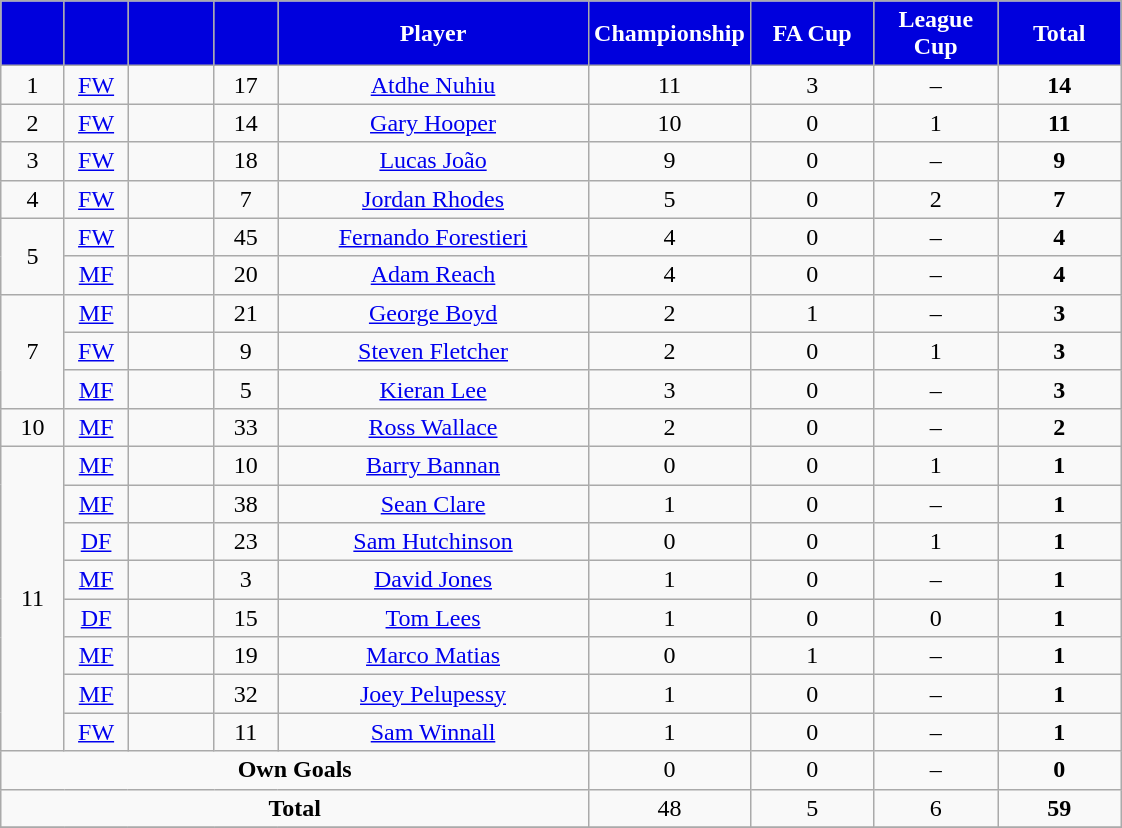<table class="wikitable" style="text-align:center;">
<tr>
<th style="background:#00d; color:white; width:35px;"></th>
<th style="background:#00d; color:white; width:35px;"></th>
<th style="background:#00d; color:#fff; width:50px;"></th>
<th style="background:#00d; color:white; width:35px;"></th>
<th style="background:#00d; color:white; width:200px;">Player</th>
<th style="background:#00d; color:white; width:75px;">Championship</th>
<th style="background:#00d; color:white; width:75px;">FA Cup</th>
<th style="background:#00d; color:white; width:75px;">League Cup</th>
<th style="background:#00d; color:white; width:75px;">Total</th>
</tr>
<tr>
<td align="center">1</td>
<td align="center"><a href='#'>FW</a></td>
<td align="center"></td>
<td align="center">17</td>
<td align="center"><a href='#'>Atdhe Nuhiu</a></td>
<td align="center">11</td>
<td align="center">3</td>
<td align="center">–</td>
<td align="center"><strong>14</strong></td>
</tr>
<tr>
<td align="center">2</td>
<td align="center"><a href='#'>FW</a></td>
<td align="center"></td>
<td align="center">14</td>
<td align="center"><a href='#'>Gary Hooper</a></td>
<td align="center">10</td>
<td align="center">0</td>
<td align="center">1</td>
<td align="center"><strong>11</strong></td>
</tr>
<tr>
<td align="center">3</td>
<td align="center"><a href='#'>FW</a></td>
<td align="center"></td>
<td align="center">18</td>
<td align="center"><a href='#'>Lucas João</a></td>
<td align="center">9</td>
<td align="center">0</td>
<td align="center">–</td>
<td align="center"><strong>9</strong></td>
</tr>
<tr>
<td align="center">4</td>
<td align="center"><a href='#'>FW</a></td>
<td align="center"></td>
<td align="center">7</td>
<td align="center"><a href='#'>Jordan Rhodes</a></td>
<td align="center">5</td>
<td align="center">0</td>
<td align="center">2</td>
<td align="center"><strong>7</strong></td>
</tr>
<tr>
<td rowspan=2 align="center">5</td>
<td align="center"><a href='#'>FW</a></td>
<td align="center"></td>
<td align="center">45</td>
<td align="center"><a href='#'>Fernando Forestieri</a></td>
<td align="center">4</td>
<td align="center">0</td>
<td align="center">–</td>
<td align="center"><strong>4</strong></td>
</tr>
<tr>
<td align="center"><a href='#'>MF</a></td>
<td align="center"></td>
<td align="center">20</td>
<td align="center"><a href='#'>Adam Reach</a></td>
<td align="center">4</td>
<td align="center">0</td>
<td align="center">–</td>
<td align="center"><strong>4</strong></td>
</tr>
<tr>
<td align="center" rowspan=3>7</td>
<td align="center"><a href='#'>MF</a></td>
<td align="center"></td>
<td align="center">21</td>
<td align="center"><a href='#'>George Boyd</a></td>
<td align="center">2</td>
<td align="center">1</td>
<td align="center">–</td>
<td align="center"><strong>3</strong></td>
</tr>
<tr>
<td align="center"><a href='#'>FW</a></td>
<td align="center"></td>
<td align="center">9</td>
<td align="center"><a href='#'>Steven Fletcher</a></td>
<td align="center">2</td>
<td align="center">0</td>
<td align="center">1</td>
<td align="center"><strong>3</strong></td>
</tr>
<tr>
<td align="center"><a href='#'>MF</a></td>
<td align="center"></td>
<td align="center">5</td>
<td align="center"><a href='#'>Kieran Lee</a></td>
<td align="center">3</td>
<td align="center">0</td>
<td align="center">–</td>
<td align="center"><strong>3</strong></td>
</tr>
<tr>
<td align="center">10</td>
<td align="center"><a href='#'>MF</a></td>
<td align="center"></td>
<td align="center">33</td>
<td align="center"><a href='#'>Ross Wallace</a></td>
<td align="center">2</td>
<td align="center">0</td>
<td align="center">–</td>
<td align="center"><strong>2</strong></td>
</tr>
<tr>
<td align="center" rowspan=8>11</td>
<td align="center"><a href='#'>MF</a></td>
<td align="center"></td>
<td align="center">10</td>
<td align="center"><a href='#'>Barry Bannan</a></td>
<td align="center">0</td>
<td align="center">0</td>
<td align="center">1</td>
<td align="center"><strong>1</strong></td>
</tr>
<tr>
<td align="center"><a href='#'>MF</a></td>
<td align="center"></td>
<td align="center">38</td>
<td align="center"><a href='#'>Sean Clare</a></td>
<td align="center">1</td>
<td align="center">0</td>
<td align="center">–</td>
<td align="center"><strong>1</strong></td>
</tr>
<tr>
<td align="center"><a href='#'>DF</a></td>
<td align="center"></td>
<td align="center">23</td>
<td align="center"><a href='#'>Sam Hutchinson</a></td>
<td align="center">0</td>
<td align="center">0</td>
<td align="center">1</td>
<td align="center"><strong>1</strong></td>
</tr>
<tr>
<td align="center"><a href='#'>MF</a></td>
<td align="center"></td>
<td align="center">3</td>
<td align="center"><a href='#'>David Jones</a></td>
<td align="center">1</td>
<td align="center">0</td>
<td align="center">–</td>
<td align="center"><strong>1</strong></td>
</tr>
<tr>
<td align="center"><a href='#'>DF</a></td>
<td align="center"></td>
<td align="center">15</td>
<td align="center"><a href='#'>Tom Lees</a></td>
<td align="center">1</td>
<td align="center">0</td>
<td align="center">0</td>
<td align="center"><strong>1</strong></td>
</tr>
<tr>
<td align="center"><a href='#'>MF</a></td>
<td align="center"></td>
<td align="center">19</td>
<td align="center"><a href='#'>Marco Matias</a></td>
<td align="center">0</td>
<td align="center">1</td>
<td align="center">–</td>
<td align="center"><strong>1</strong></td>
</tr>
<tr>
<td align="center"><a href='#'>MF</a></td>
<td align="center"></td>
<td align="center">32</td>
<td align="center"><a href='#'>Joey Pelupessy</a></td>
<td align="center">1</td>
<td align="center">0</td>
<td align="center">–</td>
<td align="center"><strong>1</strong></td>
</tr>
<tr>
<td align="center"><a href='#'>FW</a></td>
<td align="center"></td>
<td align="center">11</td>
<td align="center"><a href='#'>Sam Winnall</a></td>
<td align="center">1</td>
<td align="center">0</td>
<td align="center">–</td>
<td align="center"><strong>1</strong></td>
</tr>
<tr>
<td colspan="5"><strong>Own Goals</strong></td>
<td>0</td>
<td>0</td>
<td>–</td>
<td><strong>0</strong></td>
</tr>
<tr>
<td colspan="5"><strong>Total</strong></td>
<td>48</td>
<td>5</td>
<td>6</td>
<td><strong>59</strong></td>
</tr>
<tr>
</tr>
</table>
